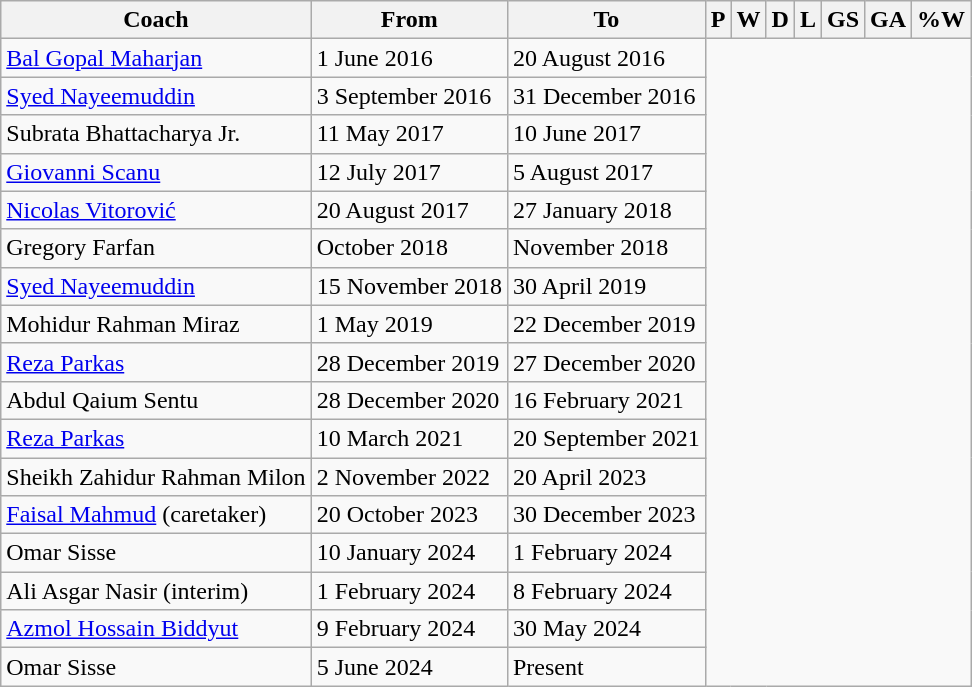<table class="wikitable sortable" style="text-align: center">
<tr>
<th>Coach</th>
<th class="unsortable">From</th>
<th class="unsortable">To</th>
<th abbr="1">P</th>
<th abbr="1">W</th>
<th abbr="0">D</th>
<th abbr="1">L</th>
<th abbr="2">GS</th>
<th abbr="4">GA</th>
<th abbr="50">%W</th>
</tr>
<tr>
<td align=left> <a href='#'>Bal Gopal Maharjan</a></td>
<td align=left>1 June 2016</td>
<td align=left>20 August 2016<br></td>
</tr>
<tr>
<td align=left> <a href='#'>Syed Nayeemuddin</a></td>
<td align=left>3 September 2016</td>
<td align=left>31 December 2016<br></td>
</tr>
<tr>
<td align=left> Subrata Bhattacharya Jr.</td>
<td align=left>11 May 2017</td>
<td align=left>10 June 2017<br></td>
</tr>
<tr>
<td align=left> <a href='#'>Giovanni Scanu</a></td>
<td align=left>12 July 2017</td>
<td align=left>5 August 2017<br></td>
</tr>
<tr>
<td align=left> <a href='#'>Nicolas Vitorović</a></td>
<td align=left>20 August 2017</td>
<td align=left>27 January 2018<br></td>
</tr>
<tr>
<td align=left> Gregory Farfan</td>
<td align=left>October 2018</td>
<td align=left>November 2018<br></td>
</tr>
<tr>
<td align=left> <a href='#'>Syed Nayeemuddin</a></td>
<td align=left>15 November 2018</td>
<td align=left>30 April 2019<br></td>
</tr>
<tr>
<td align=left> Mohidur Rahman Miraz</td>
<td align=left>1 May 2019</td>
<td align=left>22 December 2019<br></td>
</tr>
<tr>
<td align=left> <a href='#'>Reza Parkas</a></td>
<td align=left>28 December 2019</td>
<td align=left>27 December 2020<br></td>
</tr>
<tr>
<td align=left> Abdul Qaium Sentu</td>
<td align=left>28 December 2020</td>
<td align=left>16 February 2021<br></td>
</tr>
<tr>
<td align=left> <a href='#'>Reza Parkas</a></td>
<td align=left>10 March 2021</td>
<td align=left>20 September 2021<br></td>
</tr>
<tr>
<td align=left> Sheikh Zahidur Rahman Milon</td>
<td align=left>2 November 2022</td>
<td align=left>20 April 2023<br></td>
</tr>
<tr>
<td align=left> <a href='#'>Faisal Mahmud</a>	(caretaker)</td>
<td align=left>20 October 2023</td>
<td align=left>30 December 2023<br></td>
</tr>
<tr>
<td align=left> Omar Sisse</td>
<td align=left>10 January 2024</td>
<td align=left>1 February 2024<br></td>
</tr>
<tr>
<td align=left> Ali Asgar Nasir (interim)</td>
<td align=left>1 February 2024</td>
<td align=left>8 February 2024<br></td>
</tr>
<tr>
<td align=left> <a href='#'>Azmol Hossain Biddyut</a></td>
<td align=left>9 February 2024</td>
<td align=left>30 May 2024<br></td>
</tr>
<tr>
<td align=left> Omar Sisse</td>
<td align=left>5 June 2024</td>
<td align=left>Present<br></td>
</tr>
</table>
